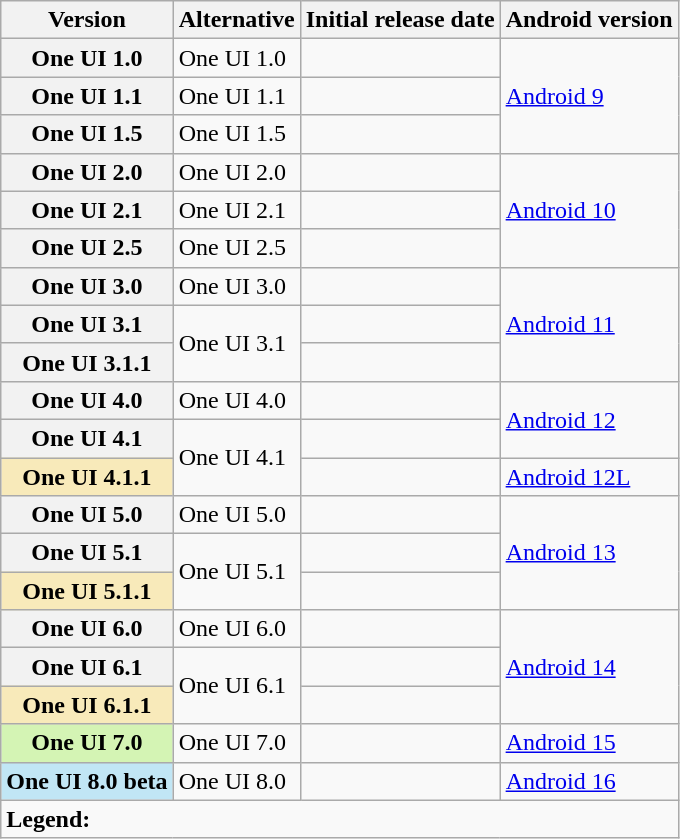<table class="wikitable">
<tr>
<th scope="col">Version</th>
<th scope="col">Alternative</th>
<th scope="col">Initial release date</th>
<th scope="col">Android version</th>
</tr>
<tr>
<th scope="row">One UI 1.0</th>
<td>One UI 1.0</td>
<td></td>
<td rowspan="3"><a href='#'>Android 9</a></td>
</tr>
<tr>
<th scope="row">One UI 1.1</th>
<td>One UI 1.1</td>
<td></td>
</tr>
<tr>
<th scope="row">One UI 1.5</th>
<td>One UI 1.5</td>
<td></td>
</tr>
<tr>
<th scope="row">One UI 2.0</th>
<td>One UI 2.0</td>
<td></td>
<td rowspan="3"><a href='#'>Android 10</a></td>
</tr>
<tr>
<th scope="row">One UI 2.1</th>
<td>One UI 2.1</td>
<td></td>
</tr>
<tr>
<th scope="row">One UI 2.5</th>
<td>One UI 2.5</td>
<td></td>
</tr>
<tr>
<th scope="row">One UI 3.0</th>
<td>One UI 3.0</td>
<td></td>
<td rowspan="3"><a href='#'>Android 11</a></td>
</tr>
<tr>
<th scope="row">One UI 3.1</th>
<td rowspan="2">One UI 3.1</td>
<td></td>
</tr>
<tr>
<th scope="row">One UI 3.1.1</th>
<td></td>
</tr>
<tr>
<th scope="row">One UI 4.0</th>
<td>One UI 4.0</td>
<td></td>
<td rowspan="2"><a href='#'>Android 12</a></td>
</tr>
<tr>
<th scope="row">One UI 4.1</th>
<td rowspan="2">One UI 4.1</td>
<td></td>
</tr>
<tr>
<th scope="row" style="background:#f8eaba">One UI 4.1.1</th>
<td></td>
<td><a href='#'>Android 12L</a></td>
</tr>
<tr>
<th scope="row">One UI 5.0</th>
<td>One UI 5.0</td>
<td></td>
<td rowspan="3"><a href='#'>Android 13</a></td>
</tr>
<tr>
<th scope="row">One UI 5.1</th>
<td rowspan="2">One UI 5.1</td>
<td></td>
</tr>
<tr>
<th scope="row" style="background:#f8eaba">One UI 5.1.1</th>
<td></td>
</tr>
<tr>
<th scope="row">One UI 6.0</th>
<td>One UI 6.0</td>
<td></td>
<td rowspan="3"><a href='#'>Android 14</a></td>
</tr>
<tr>
<th scope="row">One UI 6.1</th>
<td rowspan="2">One UI 6.1</td>
<td></td>
</tr>
<tr>
<th scope="row" style="background:#f8eaba">One UI 6.1.1</th>
<td></td>
</tr>
<tr>
<th scope="row" style="background:#d4f4b4">One UI 7.0</th>
<td>One UI 7.0</td>
<td></td>
<td><a href='#'>Android 15</a></td>
</tr>
<tr>
<th scope="row" style="background:#c1e6f5">One UI 8.0 beta</th>
<td>One UI 8.0</td>
<td></td>
<td><a href='#'>Android 16</a></td>
</tr>
<tr>
<td colspan="4"><strong>Legend:</strong>    </td>
</tr>
</table>
